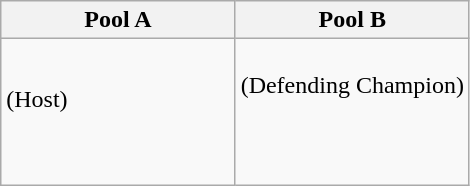<table class="wikitable">
<tr>
<th width=50%>Pool A</th>
<th width=50%>Pool B</th>
</tr>
<tr>
<td><br> (Host)<br>
<br>
<br>
</td>
<td><br> (Defending Champion)<br>
<br>
<br>
<br>
</td>
</tr>
</table>
